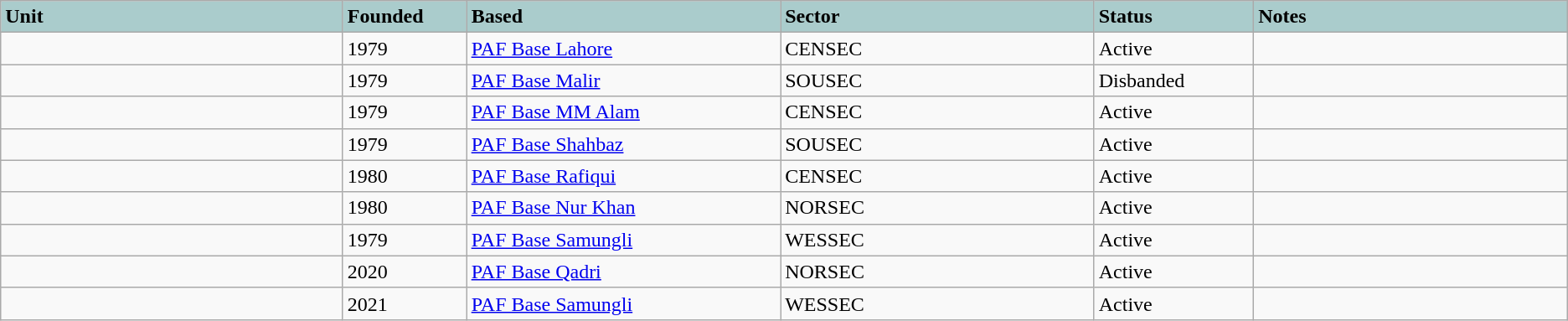<table class="wikitable sortable">
<tr>
<th style="text-align: left; background: #aacccc;" width="12%">Unit</th>
<th style="text-align: left; background: #aacccc;" width="3%">Founded</th>
<th style="text-align: left; background: #aacccc;" width="11%">Based</th>
<th style="text-align: left; background: #aacccc;" width="11%">Sector</th>
<th style="text-align: left; background: #aacccc;" width="5%">Status</th>
<th style="text-align: left; background: #aacccc;" width="11%">Notes</th>
</tr>
<tr ---->
<td></td>
<td>1979</td>
<td><a href='#'>PAF Base Lahore</a></td>
<td>CENSEC</td>
<td><span>Active</span></td>
<td></td>
</tr>
<tr ---->
<td></td>
<td>1979</td>
<td><a href='#'>PAF Base Malir</a></td>
<td>SOUSEC</td>
<td><span>Disbanded</span></td>
<td></td>
</tr>
<tr ---->
<td></td>
<td>1979</td>
<td><a href='#'>PAF Base MM Alam</a></td>
<td>CENSEC</td>
<td><span>Active</span></td>
<td></td>
</tr>
<tr ---->
<td></td>
<td>1979</td>
<td><a href='#'>PAF Base Shahbaz</a></td>
<td>SOUSEC</td>
<td><span>Active</span></td>
<td></td>
</tr>
<tr ---->
<td></td>
<td>1980</td>
<td><a href='#'>PAF Base Rafiqui</a></td>
<td>CENSEC</td>
<td><span>Active</span></td>
<td></td>
</tr>
<tr ---->
<td></td>
<td>1980</td>
<td><a href='#'>PAF Base Nur Khan</a></td>
<td>NORSEC</td>
<td><span>Active</span></td>
<td></td>
</tr>
<tr ---->
<td></td>
<td>1979</td>
<td><a href='#'>PAF Base Samungli</a></td>
<td>WESSEC</td>
<td><span>Active</span></td>
<td></td>
</tr>
<tr ---->
<td></td>
<td>2020</td>
<td><a href='#'>PAF Base Qadri</a></td>
<td>NORSEC</td>
<td><span>Active</span></td>
<td></td>
</tr>
<tr ---->
<td></td>
<td>2021</td>
<td><a href='#'>PAF Base Samungli</a></td>
<td>WESSEC</td>
<td><span>Active</span></td>
<td></td>
</tr>
</table>
